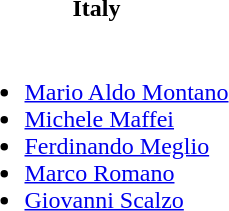<table>
<tr>
<th>Italy</th>
</tr>
<tr>
<td><br><ul><li><a href='#'>Mario Aldo Montano</a></li><li><a href='#'>Michele Maffei</a></li><li><a href='#'>Ferdinando Meglio</a></li><li><a href='#'>Marco Romano</a></li><li><a href='#'>Giovanni Scalzo</a></li></ul></td>
</tr>
</table>
